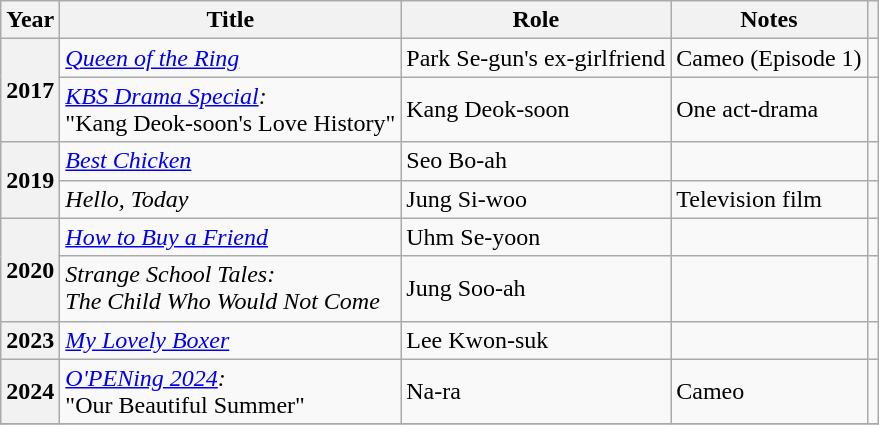<table class="wikitable plainrowheaders">
<tr>
<th scope="col">Year</th>
<th scope="col">Title</th>
<th scope="col">Role</th>
<th scope="col">Notes</th>
<th scope="col" class="unsortable"></th>
</tr>
<tr>
<th scope="row" rowspan="2">2017</th>
<td><em><a href='#'>Queen of the Ring</a></em></td>
<td>Park Se-gun's ex-girlfriend</td>
<td>Cameo (Episode 1)</td>
<td align="center"></td>
</tr>
<tr>
<td><em><a href='#'>KBS Drama Special</a>:</em><br>"Kang Deok-soon's Love History"</td>
<td>Kang Deok-soon</td>
<td>One act-drama</td>
<td align="center"></td>
</tr>
<tr>
<th scope="row" rowspan="2">2019</th>
<td><em><a href='#'>Best Chicken</a></em></td>
<td>Seo Bo-ah</td>
<td></td>
<td align="center"></td>
</tr>
<tr>
<td><em>Hello, Today</em></td>
<td>Jung Si-woo</td>
<td>Television film</td>
<td align="center"></td>
</tr>
<tr>
<th scope="row" rowspan="2">2020</th>
<td><em><a href='#'>How to Buy a Friend</a></em></td>
<td>Uhm Se-yoon</td>
<td></td>
<td align="center"></td>
</tr>
<tr>
<td><em>Strange School Tales:<br>The Child Who Would Not Come</em></td>
<td>Jung Soo-ah</td>
<td></td>
<td align="center"></td>
</tr>
<tr>
<th scope="row">2023</th>
<td><em><a href='#'>My Lovely Boxer</a></em></td>
<td>Lee Kwon-suk</td>
<td></td>
<td align="center"></td>
</tr>
<tr>
<th scope="row">2024</th>
<td><em><a href='#'>O'PENing 2024</a>:</em><br>"Our Beautiful Summer"</td>
<td>Na-ra</td>
<td>Cameo</td>
<td style="text-align:center"></td>
</tr>
<tr>
</tr>
</table>
